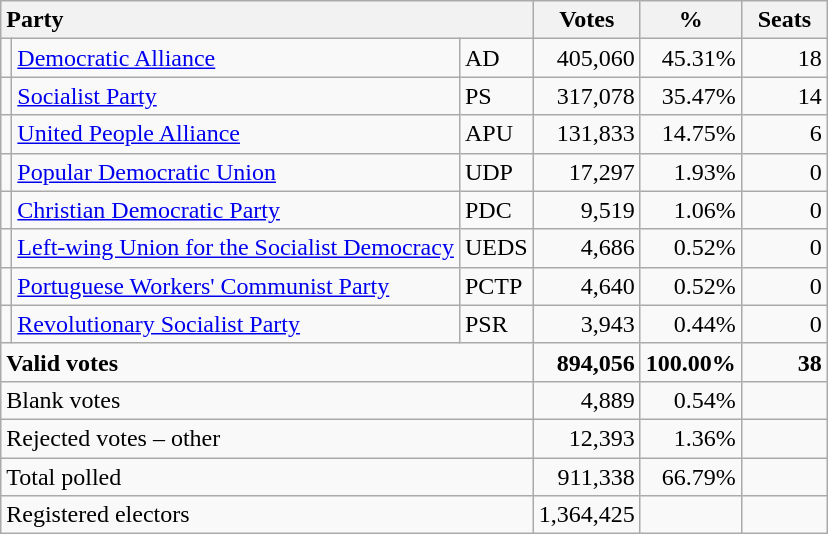<table class="wikitable" border="1" style="text-align:right;">
<tr>
<th style="text-align:left;" colspan=3>Party</th>
<th align=center width="50">Votes</th>
<th align=center width="50">%</th>
<th align=center width="50">Seats</th>
</tr>
<tr>
<td></td>
<td align=left><a href='#'>Democratic Alliance</a></td>
<td align=left>AD</td>
<td>405,060</td>
<td>45.31%</td>
<td>18</td>
</tr>
<tr>
<td></td>
<td align=left><a href='#'>Socialist Party</a></td>
<td align=left>PS</td>
<td>317,078</td>
<td>35.47%</td>
<td>14</td>
</tr>
<tr>
<td></td>
<td align=left><a href='#'>United People Alliance</a></td>
<td align=left>APU</td>
<td>131,833</td>
<td>14.75%</td>
<td>6</td>
</tr>
<tr>
<td></td>
<td align=left><a href='#'>Popular Democratic Union</a></td>
<td align=left>UDP</td>
<td>17,297</td>
<td>1.93%</td>
<td>0</td>
</tr>
<tr>
<td></td>
<td align=left style="white-space: nowrap;"><a href='#'>Christian Democratic Party</a></td>
<td align=left>PDC</td>
<td>9,519</td>
<td>1.06%</td>
<td>0</td>
</tr>
<tr>
<td></td>
<td align=left><a href='#'>Left-wing Union for the Socialist Democracy</a></td>
<td align=left>UEDS</td>
<td>4,686</td>
<td>0.52%</td>
<td>0</td>
</tr>
<tr>
<td></td>
<td align=left><a href='#'>Portuguese Workers' Communist Party</a></td>
<td align=left>PCTP</td>
<td>4,640</td>
<td>0.52%</td>
<td>0</td>
</tr>
<tr>
<td></td>
<td align=left><a href='#'>Revolutionary Socialist Party</a></td>
<td align=left>PSR</td>
<td>3,943</td>
<td>0.44%</td>
<td>0</td>
</tr>
<tr style="font-weight:bold">
<td align=left colspan=3>Valid votes</td>
<td>894,056</td>
<td>100.00%</td>
<td>38</td>
</tr>
<tr>
<td align=left colspan=3>Blank votes</td>
<td>4,889</td>
<td>0.54%</td>
<td></td>
</tr>
<tr>
<td align=left colspan=3>Rejected votes – other</td>
<td>12,393</td>
<td>1.36%</td>
<td></td>
</tr>
<tr>
<td align=left colspan=3>Total polled</td>
<td>911,338</td>
<td>66.79%</td>
<td></td>
</tr>
<tr>
<td align=left colspan=3>Registered electors</td>
<td>1,364,425</td>
<td></td>
<td></td>
</tr>
</table>
